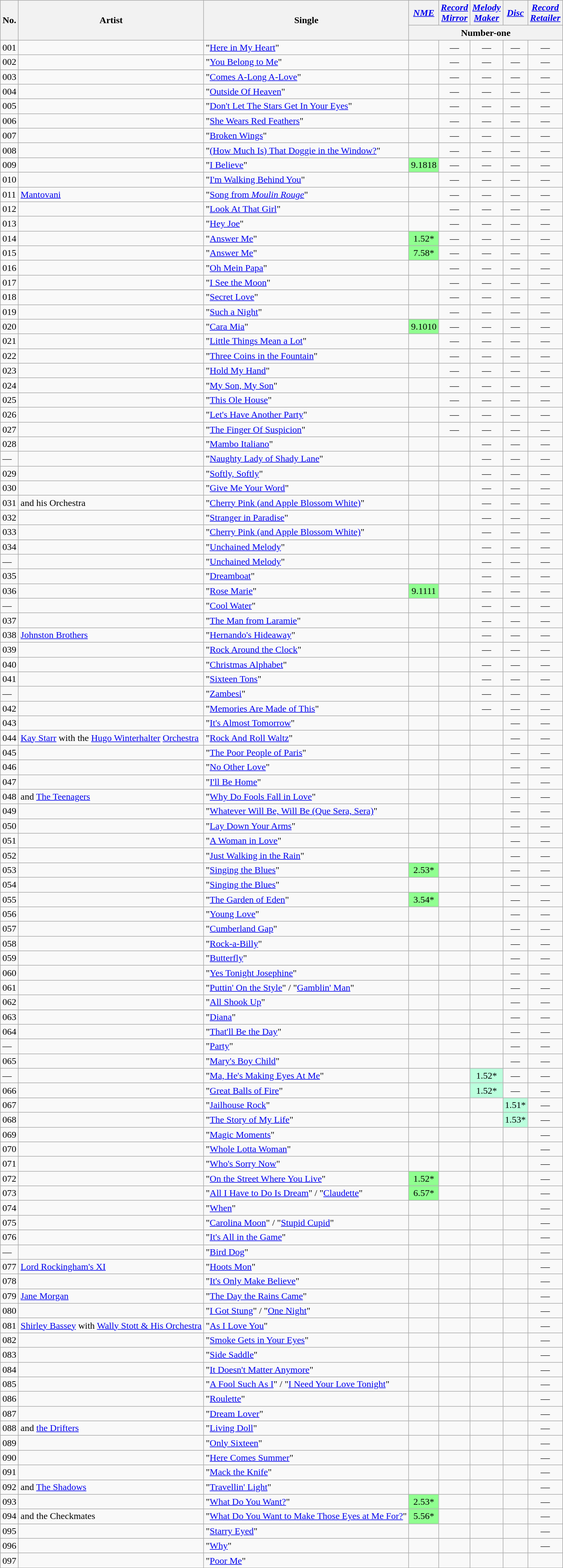<table class="sortable wikitable">
<tr>
<th rowspan=2>No.<br></th>
<th rowspan=2>Artist</th>
<th rowspan=2>Single</th>
<th><em><a href='#'>NME</a></em><br></th>
<th><em><a href='#'>Record<br>Mirror</a></em><br></th>
<th><em><a href='#'>Melody<br>Maker</a></em></th>
<th><em><a href='#'>Disc</a></em></th>
<th><em><a href='#'>Record<br>Retailer</a></em><br></th>
</tr>
<tr class="unsortable">
<th colspan=6>Number-one</th>
</tr>
<tr>
<td><span>00</span>1</td>
<td></td>
<td>"<a href='#'>Here in My Heart</a>"</td>
<td></td>
<td align="center">—</td>
<td align="center">—</td>
<td align="center">—</td>
<td align="center">—</td>
</tr>
<tr>
<td><span>00</span>2</td>
<td></td>
<td>"<a href='#'>You Belong to Me</a>"</td>
<td></td>
<td align="center">—</td>
<td align="center">—</td>
<td align="center">—</td>
<td align="center">—</td>
</tr>
<tr>
<td><span>00</span>3</td>
<td></td>
<td>"<a href='#'>Comes A-Long A-Love</a>"</td>
<td></td>
<td align="center">—</td>
<td align="center">—</td>
<td align="center">—</td>
<td align="center">—</td>
</tr>
<tr>
<td><span>00</span>4</td>
<td></td>
<td>"<a href='#'>Outside Of Heaven</a>"</td>
<td></td>
<td align="center">—</td>
<td align="center">—</td>
<td align="center">—</td>
<td align="center">—</td>
</tr>
<tr>
<td><span>00</span>5</td>
<td></td>
<td>"<a href='#'>Don't Let The Stars Get In Your Eyes</a>"</td>
<td></td>
<td align="center">—</td>
<td align="center">—</td>
<td align="center">—</td>
<td align="center">—</td>
</tr>
<tr>
<td><span>00</span>6</td>
<td></td>
<td>"<a href='#'>She Wears Red Feathers</a>"</td>
<td></td>
<td align="center">—</td>
<td align="center">—</td>
<td align="center">—</td>
<td align="center">—</td>
</tr>
<tr>
<td><span>00</span>7</td>
<td></td>
<td>"<a href='#'>Broken Wings</a>"</td>
<td></td>
<td align="center">—</td>
<td align="center">—</td>
<td align="center">—</td>
<td align="center">—</td>
</tr>
<tr>
<td><span>00</span>8</td>
<td></td>
<td>"<a href='#'>(How Much Is) That Doggie in the Window?</a>"</td>
<td></td>
<td align="center">—</td>
<td align="center">—</td>
<td align="center">—</td>
<td align="center">—</td>
</tr>
<tr>
<td><span>00</span>9</td>
<td></td>
<td>"<a href='#'>I Believe</a>"</td>
<td style="background: #90ff90; color: black; vertical-align: middle; text-align: center;" class="table-yes"><span>9.18</span>18</td>
<td align="center">—</td>
<td align="center">—</td>
<td align="center">—</td>
<td align="center">—</td>
</tr>
<tr>
<td><span>0</span>10</td>
<td></td>
<td>"<a href='#'>I'm Walking Behind You</a>"</td>
<td></td>
<td align="center">—</td>
<td align="center">—</td>
<td align="center">—</td>
<td align="center">—</td>
</tr>
<tr>
<td><span>0</span>11</td>
<td><a href='#'>Mantovani</a></td>
<td>"<a href='#'>Song from <em>Moulin Rouge</em></a>"</td>
<td></td>
<td align="center">—</td>
<td align="center">—</td>
<td align="center">—</td>
<td align="center">—</td>
</tr>
<tr>
<td><span>0</span>12</td>
<td></td>
<td>"<a href='#'>Look At That Girl</a>"</td>
<td></td>
<td align="center">—</td>
<td align="center">—</td>
<td align="center">—</td>
<td align="center">—</td>
</tr>
<tr>
<td><span>0</span>13</td>
<td></td>
<td>"<a href='#'>Hey Joe</a>"</td>
<td></td>
<td align="center">—</td>
<td align="center">—</td>
<td align="center">—</td>
<td align="center">—</td>
</tr>
<tr>
<td><span>0</span>14</td>
<td></td>
<td>"<a href='#'>Answer Me</a>"</td>
<td style="background: #90ff90; color: black; vertical-align: middle; text-align: center;" class="table-yes"><span>1.5</span>2*</td>
<td align="center">—</td>
<td align="center">—</td>
<td align="center">—</td>
<td align="center">—</td>
</tr>
<tr>
<td><span>0</span>15</td>
<td></td>
<td>"<a href='#'>Answer Me</a>"</td>
<td style="background: #90ff90; color: black; vertical-align: middle; text-align: center;" class="table-yes"><span>7.5</span>8*</td>
<td align="center">—</td>
<td align="center">—</td>
<td align="center">—</td>
<td align="center">—</td>
</tr>
<tr>
<td><span>0</span>16</td>
<td></td>
<td>"<a href='#'>Oh Mein Papa</a>"</td>
<td></td>
<td align="center">—</td>
<td align="center">—</td>
<td align="center">—</td>
<td align="center">—</td>
</tr>
<tr>
<td><span>0</span>17</td>
<td></td>
<td>"<a href='#'>I See the Moon</a>"</td>
<td></td>
<td align="center">—</td>
<td align="center">—</td>
<td align="center">—</td>
<td align="center">—</td>
</tr>
<tr>
<td><span>0</span>18</td>
<td></td>
<td>"<a href='#'>Secret Love</a>"</td>
<td></td>
<td align="center">—</td>
<td align="center">—</td>
<td align="center">—</td>
<td align="center">—</td>
</tr>
<tr>
<td><span>0</span>19</td>
<td></td>
<td>"<a href='#'>Such a Night</a>"</td>
<td></td>
<td align="center">—</td>
<td align="center">—</td>
<td align="center">—</td>
<td align="center">—</td>
</tr>
<tr>
<td><span>0</span>20</td>
<td></td>
<td>"<a href='#'>Cara Mia</a>"</td>
<td style="background: #90ff90; color: black; vertical-align: middle; text-align: center;" class="table-yes"><span>9.10</span>10</td>
<td align="center">—</td>
<td align="center">—</td>
<td align="center">—</td>
<td align="center">—</td>
</tr>
<tr>
<td><span>0</span>21</td>
<td></td>
<td>"<a href='#'>Little Things Mean a Lot</a>"</td>
<td></td>
<td align="center">—</td>
<td align="center">—</td>
<td align="center">—</td>
<td align="center">—</td>
</tr>
<tr>
<td><span>0</span>22</td>
<td></td>
<td>"<a href='#'>Three Coins in the Fountain</a>"</td>
<td></td>
<td align="center">—</td>
<td align="center">—</td>
<td align="center">—</td>
<td align="center">—</td>
</tr>
<tr>
<td><span>0</span>23</td>
<td></td>
<td>"<a href='#'>Hold My Hand</a>"</td>
<td></td>
<td align="center">—</td>
<td align="center">—</td>
<td align="center">—</td>
<td align="center">—</td>
</tr>
<tr>
<td><span>0</span>24</td>
<td></td>
<td>"<a href='#'>My Son, My Son</a>"</td>
<td></td>
<td align="center">—</td>
<td align="center">—</td>
<td align="center">—</td>
<td align="center">—</td>
</tr>
<tr>
<td><span>0</span>25</td>
<td></td>
<td>"<a href='#'>This Ole House</a>"</td>
<td></td>
<td align="center">—</td>
<td align="center">—</td>
<td align="center">—</td>
<td align="center">—</td>
</tr>
<tr>
<td><span>0</span>26</td>
<td></td>
<td>"<a href='#'>Let's Have Another Party</a>"</td>
<td></td>
<td align="center">—</td>
<td align="center">—</td>
<td align="center">—</td>
<td align="center">—</td>
</tr>
<tr>
<td><span>0</span>27</td>
<td></td>
<td>"<a href='#'>The Finger Of Suspicion</a>"</td>
<td></td>
<td align="center">—</td>
<td align="center">—</td>
<td align="center">—</td>
<td align="center">—</td>
</tr>
<tr>
<td><span>0</span>28</td>
<td></td>
<td>"<a href='#'>Mambo Italiano</a>"</td>
<td></td>
<td></td>
<td align="center">—</td>
<td align="center">—</td>
<td align="center">—</td>
</tr>
<tr>
<td>—</td>
<td></td>
<td>"<a href='#'>Naughty Lady of Shady Lane</a>"</td>
<td></td>
<td></td>
<td align="center">—</td>
<td align="center">—</td>
<td align="center">—</td>
</tr>
<tr>
<td><span>0</span>29</td>
<td></td>
<td>"<a href='#'>Softly, Softly</a>"</td>
<td></td>
<td></td>
<td align="center">—</td>
<td align="center">—</td>
<td align="center">—</td>
</tr>
<tr>
<td><span>0</span>30</td>
<td></td>
<td>"<a href='#'>Give Me Your Word</a>"</td>
<td></td>
<td></td>
<td align="center">—</td>
<td align="center">—</td>
<td align="center">—</td>
</tr>
<tr>
<td><span>0</span>31</td>
<td> and his Orchestra</td>
<td>"<a href='#'>Cherry Pink (and Apple Blossom White)</a>"</td>
<td></td>
<td></td>
<td align="center">—</td>
<td align="center">—</td>
<td align="center">—</td>
</tr>
<tr>
<td><span>0</span>32</td>
<td></td>
<td>"<a href='#'>Stranger in Paradise</a>"</td>
<td></td>
<td></td>
<td align="center">—</td>
<td align="center">—</td>
<td align="center">—</td>
</tr>
<tr>
<td><span>0</span>33</td>
<td></td>
<td>"<a href='#'>Cherry Pink (and Apple Blossom White)</a>"</td>
<td></td>
<td></td>
<td align="center">—</td>
<td align="center">—</td>
<td align="center">—</td>
</tr>
<tr>
<td><span>0</span>34</td>
<td></td>
<td>"<a href='#'>Unchained Melody</a>"</td>
<td></td>
<td></td>
<td align="center">—</td>
<td align="center">—</td>
<td align="center">—</td>
</tr>
<tr>
<td>—</td>
<td></td>
<td>"<a href='#'>Unchained Melody</a>"</td>
<td></td>
<td></td>
<td align="center">—</td>
<td align="center">—</td>
<td align="center">—</td>
</tr>
<tr>
<td><span>0</span>35</td>
<td></td>
<td>"<a href='#'>Dreamboat</a>"</td>
<td></td>
<td></td>
<td align="center">—</td>
<td align="center">—</td>
<td align="center">—</td>
</tr>
<tr>
<td><span>0</span>36</td>
<td></td>
<td>"<a href='#'>Rose Marie</a>"</td>
<td style="background: #90ff90; color: black; vertical-align: middle; text-align: center;" class="table-yes"><span>9.11</span>11</td>
<td></td>
<td align="center">—</td>
<td align="center">—</td>
<td align="center">—</td>
</tr>
<tr>
<td>—</td>
<td></td>
<td>"<a href='#'>Cool Water</a>"</td>
<td></td>
<td></td>
<td align="center">—</td>
<td align="center">—</td>
<td align="center">—</td>
</tr>
<tr>
<td><span>0</span>37</td>
<td></td>
<td>"<a href='#'>The Man from Laramie</a>"</td>
<td></td>
<td></td>
<td align="center">—</td>
<td align="center">—</td>
<td align="center">—</td>
</tr>
<tr>
<td><span>0</span>38</td>
<td><a href='#'>Johnston Brothers</a></td>
<td>"<a href='#'>Hernando's Hideaway</a>"</td>
<td></td>
<td></td>
<td align="center">—</td>
<td align="center">—</td>
<td align="center">—</td>
</tr>
<tr>
<td><span>0</span>39</td>
<td></td>
<td>"<a href='#'>Rock Around the Clock</a>"</td>
<td></td>
<td></td>
<td align="center">—</td>
<td align="center">—</td>
<td align="center">—</td>
</tr>
<tr>
<td><span>0</span>40</td>
<td></td>
<td>"<a href='#'>Christmas Alphabet</a>"</td>
<td></td>
<td></td>
<td align="center">—</td>
<td align="center">—</td>
<td align="center">—</td>
</tr>
<tr>
<td><span>0</span>41</td>
<td></td>
<td>"<a href='#'>Sixteen Tons</a>"</td>
<td></td>
<td></td>
<td align="center">—</td>
<td align="center">—</td>
<td align="center">—</td>
</tr>
<tr>
<td>—</td>
<td></td>
<td>"<a href='#'>Zambesi</a>"</td>
<td></td>
<td></td>
<td align="center">—</td>
<td align="center">—</td>
<td align="center">—</td>
</tr>
<tr>
<td><span>0</span>42</td>
<td></td>
<td>"<a href='#'>Memories Are Made of This</a>"</td>
<td></td>
<td></td>
<td align="center">—</td>
<td align="center">—</td>
<td align="center">—</td>
</tr>
<tr>
<td><span>0</span>43</td>
<td></td>
<td>"<a href='#'>It's Almost Tomorrow</a>"</td>
<td></td>
<td></td>
<td></td>
<td align="center">—</td>
<td align="center">—</td>
</tr>
<tr>
<td><span>0</span>44</td>
<td><a href='#'>Kay Starr</a> with the <a href='#'>Hugo Winterhalter</a> <a href='#'>Orchestra</a></td>
<td>"<a href='#'>Rock And Roll Waltz</a>"</td>
<td></td>
<td></td>
<td></td>
<td align="center">—</td>
<td align="center">—</td>
</tr>
<tr>
<td><span>0</span>45</td>
<td></td>
<td>"<a href='#'>The Poor People of Paris</a>"</td>
<td></td>
<td></td>
<td></td>
<td align="center">—</td>
<td align="center">—</td>
</tr>
<tr>
<td><span>0</span>46</td>
<td></td>
<td>"<a href='#'>No Other Love</a>"</td>
<td></td>
<td></td>
<td></td>
<td align="center">—</td>
<td align="center">—</td>
</tr>
<tr>
<td><span>0</span>47</td>
<td></td>
<td>"<a href='#'>I'll Be Home</a>"</td>
<td></td>
<td></td>
<td></td>
<td align="center">—</td>
<td align="center">—</td>
</tr>
<tr>
<td><span>0</span>48</td>
<td> and <a href='#'>The Teenagers</a></td>
<td>"<a href='#'>Why Do Fools Fall in Love</a>"</td>
<td></td>
<td></td>
<td></td>
<td align="center">—</td>
<td align="center">—</td>
</tr>
<tr>
<td><span>0</span>49</td>
<td></td>
<td>"<a href='#'>Whatever Will Be, Will Be (Que Sera, Sera)</a>"</td>
<td></td>
<td></td>
<td></td>
<td align="center">—</td>
<td align="center">—</td>
</tr>
<tr>
<td><span>0</span>50</td>
<td></td>
<td>"<a href='#'>Lay Down Your Arms</a>"</td>
<td></td>
<td></td>
<td></td>
<td align="center">—</td>
<td align="center">—</td>
</tr>
<tr>
<td><span>0</span>51</td>
<td></td>
<td>"<a href='#'>A Woman in Love</a>"</td>
<td></td>
<td></td>
<td></td>
<td align="center">—</td>
<td align="center">—</td>
</tr>
<tr>
<td><span>0</span>52</td>
<td></td>
<td>"<a href='#'>Just Walking in the Rain</a>"</td>
<td></td>
<td></td>
<td></td>
<td align="center">—</td>
<td align="center">—</td>
</tr>
<tr>
<td><span>0</span>53</td>
<td></td>
<td>"<a href='#'>Singing the Blues</a>"</td>
<td style="background: #90ff90; color: black; vertical-align: middle; text-align: center;" class="table-yes"><span>2.5</span>3*</td>
<td></td>
<td></td>
<td align="center">—</td>
<td align="center">—</td>
</tr>
<tr>
<td><span>0</span>54</td>
<td></td>
<td>"<a href='#'>Singing the Blues</a>"</td>
<td></td>
<td></td>
<td></td>
<td align="center">—</td>
<td align="center">—</td>
</tr>
<tr>
<td><span>0</span>55</td>
<td></td>
<td>"<a href='#'>The Garden of Eden</a>"</td>
<td style="background: #90ff90; color: black; vertical-align: middle; text-align: center;" class="table-yes"><span>3.5</span>4*</td>
<td></td>
<td></td>
<td align="center">—</td>
<td align="center">—</td>
</tr>
<tr>
<td><span>0</span>56</td>
<td></td>
<td>"<a href='#'>Young Love</a>"</td>
<td></td>
<td></td>
<td></td>
<td align="center">—</td>
<td align="center">—</td>
</tr>
<tr>
<td><span>0</span>57</td>
<td></td>
<td>"<a href='#'>Cumberland Gap</a>"</td>
<td></td>
<td></td>
<td></td>
<td align="center">—</td>
<td align="center">—</td>
</tr>
<tr>
<td><span>0</span>58</td>
<td></td>
<td>"<a href='#'>Rock-a-Billy</a>"</td>
<td></td>
<td></td>
<td></td>
<td align="center">—</td>
<td align="center">—</td>
</tr>
<tr>
<td><span>0</span>59</td>
<td></td>
<td>"<a href='#'>Butterfly</a>"</td>
<td></td>
<td></td>
<td></td>
<td align="center">—</td>
<td align="center">—</td>
</tr>
<tr>
<td><span>0</span>60</td>
<td></td>
<td>"<a href='#'>Yes Tonight Josephine</a>"</td>
<td></td>
<td></td>
<td></td>
<td align="center">—</td>
<td align="center">—</td>
</tr>
<tr>
<td><span>0</span>61</td>
<td></td>
<td>"<a href='#'>Puttin' On the Style</a>" / "<a href='#'>Gamblin' Man</a>"</td>
<td></td>
<td></td>
<td></td>
<td align="center">—</td>
<td align="center">—</td>
</tr>
<tr>
<td><span>0</span>62</td>
<td></td>
<td>"<a href='#'>All Shook Up</a>"</td>
<td></td>
<td></td>
<td></td>
<td align="center">—</td>
<td align="center">—</td>
</tr>
<tr>
<td><span>0</span>63</td>
<td></td>
<td>"<a href='#'>Diana</a>"</td>
<td></td>
<td></td>
<td></td>
<td align="center">—</td>
<td align="center">—</td>
</tr>
<tr>
<td><span>0</span>64</td>
<td></td>
<td>"<a href='#'>That'll Be the Day</a>"</td>
<td></td>
<td></td>
<td></td>
<td align="center">—</td>
<td align="center">—</td>
</tr>
<tr>
<td>—</td>
<td></td>
<td>"<a href='#'>Party</a>"</td>
<td></td>
<td></td>
<td></td>
<td align="center">—</td>
<td align="center">—</td>
</tr>
<tr>
<td><span>0</span>65</td>
<td></td>
<td>"<a href='#'>Mary's Boy Child</a>"</td>
<td></td>
<td></td>
<td></td>
<td align="center">—</td>
<td align="center">—</td>
</tr>
<tr>
<td>—</td>
<td></td>
<td>"<a href='#'>Ma, He's Making Eyes At Me</a>"</td>
<td></td>
<td></td>
<td style="background:#bfd; color:black; vertical-align:middle; text-align:center;" class="table-yes2"><span>1.5</span>2*</td>
<td align="center">—</td>
<td align="center">—</td>
</tr>
<tr>
<td><span>0</span>66</td>
<td></td>
<td>"<a href='#'>Great Balls of Fire</a>"</td>
<td></td>
<td></td>
<td style="background:#bfd; color:black; vertical-align:middle; text-align:center;" class="table-yes2"><span>1.5</span>2*</td>
<td align="center">—</td>
<td align="center">—</td>
</tr>
<tr>
<td><span>0</span>67</td>
<td></td>
<td>"<a href='#'>Jailhouse Rock</a>"</td>
<td></td>
<td></td>
<td></td>
<td style="background:#bfd; color:black; vertical-align:middle; text-align:center;" class="table-yes2"><span>1.5</span>1*</td>
<td align="center">—</td>
</tr>
<tr>
<td><span>0</span>68</td>
<td></td>
<td>"<a href='#'>The Story of My Life</a>"</td>
<td></td>
<td></td>
<td></td>
<td style="background:#bfd; color:black; vertical-align:middle; text-align:center;" class="table-yes2"><span>1.5</span>3*</td>
<td align="center">—</td>
</tr>
<tr>
<td><span>0</span>69</td>
<td></td>
<td>"<a href='#'>Magic Moments</a>"</td>
<td></td>
<td></td>
<td></td>
<td></td>
<td align="center">—</td>
</tr>
<tr>
<td><span>0</span>70</td>
<td></td>
<td>"<a href='#'>Whole Lotta Woman</a>"</td>
<td></td>
<td></td>
<td></td>
<td></td>
<td align="center">—</td>
</tr>
<tr>
<td><span>0</span>71</td>
<td></td>
<td>"<a href='#'>Who's Sorry Now</a>"</td>
<td></td>
<td></td>
<td></td>
<td></td>
<td align="center">—</td>
</tr>
<tr>
<td><span>0</span>72</td>
<td></td>
<td>"<a href='#'>On the Street Where You Live</a>"</td>
<td style="background: #90ff90; color: black; vertical-align: middle; text-align: center;" class="table-yes"><span>1.5</span>2*</td>
<td></td>
<td></td>
<td></td>
<td align="center">—</td>
</tr>
<tr>
<td><span>0</span>73</td>
<td></td>
<td>"<a href='#'>All I Have to Do Is Dream</a>" / "<a href='#'>Claudette</a>"</td>
<td style="background: #90ff90; color: black; vertical-align: middle; text-align: center;" class="table-yes"><span>6.5</span>7*</td>
<td></td>
<td></td>
<td></td>
<td align="center">—</td>
</tr>
<tr>
<td><span>0</span>74</td>
<td></td>
<td>"<a href='#'>When</a>"</td>
<td></td>
<td></td>
<td></td>
<td></td>
<td align="center">—</td>
</tr>
<tr>
<td><span>0</span>75</td>
<td></td>
<td>"<a href='#'>Carolina Moon</a>" / "<a href='#'>Stupid Cupid</a>"</td>
<td></td>
<td></td>
<td></td>
<td></td>
<td align="center">—</td>
</tr>
<tr>
<td><span>0</span>76</td>
<td></td>
<td>"<a href='#'>It's All in the Game</a>"</td>
<td></td>
<td></td>
<td></td>
<td></td>
<td align="center">—</td>
</tr>
<tr>
<td>—</td>
<td></td>
<td>"<a href='#'>Bird Dog</a>"</td>
<td></td>
<td></td>
<td></td>
<td></td>
<td align="center">—</td>
</tr>
<tr>
<td><span>0</span>77</td>
<td><a href='#'>Lord Rockingham's XI</a></td>
<td>"<a href='#'>Hoots Mon</a>"</td>
<td></td>
<td></td>
<td></td>
<td></td>
<td align="center">—</td>
</tr>
<tr>
<td><span>0</span>78</td>
<td></td>
<td>"<a href='#'>It's Only Make Believe</a>"</td>
<td></td>
<td></td>
<td></td>
<td></td>
<td align="center">—</td>
</tr>
<tr>
<td><span>0</span>79</td>
<td><a href='#'>Jane Morgan</a></td>
<td>"<a href='#'>The Day the Rains Came</a>"</td>
<td></td>
<td></td>
<td></td>
<td></td>
<td align="center">—</td>
</tr>
<tr>
<td><span>0</span>80</td>
<td></td>
<td>"<a href='#'>I Got Stung</a>" / "<a href='#'>One Night</a>"</td>
<td></td>
<td></td>
<td></td>
<td></td>
<td align="center">—</td>
</tr>
<tr>
<td><span>0</span>81</td>
<td><a href='#'>Shirley Bassey</a> with <a href='#'>Wally Stott & His Orchestra</a></td>
<td>"<a href='#'>As I Love You</a>"</td>
<td></td>
<td></td>
<td></td>
<td></td>
<td align="center">—</td>
</tr>
<tr>
<td><span>0</span>82</td>
<td></td>
<td>"<a href='#'>Smoke Gets in Your Eyes</a>"</td>
<td></td>
<td></td>
<td></td>
<td></td>
<td align="center">—</td>
</tr>
<tr>
<td><span>0</span>83</td>
<td></td>
<td>"<a href='#'>Side Saddle</a>"</td>
<td></td>
<td></td>
<td></td>
<td></td>
<td align="center">—</td>
</tr>
<tr>
<td><span>0</span>84</td>
<td></td>
<td>"<a href='#'>It Doesn't Matter Anymore</a>"</td>
<td></td>
<td></td>
<td></td>
<td></td>
<td align="center">—</td>
</tr>
<tr>
<td><span>0</span>85</td>
<td></td>
<td>"<a href='#'>A Fool Such As I</a>" / "<a href='#'>I Need Your Love Tonight</a>"</td>
<td></td>
<td></td>
<td></td>
<td></td>
<td align="center">—</td>
</tr>
<tr>
<td><span>0</span>86</td>
<td></td>
<td>"<a href='#'>Roulette</a>"</td>
<td></td>
<td></td>
<td></td>
<td></td>
<td align="center">—</td>
</tr>
<tr>
<td><span>0</span>87</td>
<td></td>
<td>"<a href='#'>Dream Lover</a>"</td>
<td></td>
<td></td>
<td></td>
<td></td>
<td align="center">—</td>
</tr>
<tr>
<td><span>0</span>88</td>
<td> and <a href='#'>the Drifters</a></td>
<td>"<a href='#'>Living Doll</a>"</td>
<td></td>
<td></td>
<td></td>
<td></td>
<td align="center">—</td>
</tr>
<tr>
<td><span>0</span>89</td>
<td></td>
<td>"<a href='#'>Only Sixteen</a>"</td>
<td></td>
<td></td>
<td></td>
<td></td>
<td align="center">—</td>
</tr>
<tr>
<td><span>0</span>90</td>
<td></td>
<td>"<a href='#'>Here Comes Summer</a>"</td>
<td></td>
<td></td>
<td></td>
<td></td>
<td align="center">—</td>
</tr>
<tr>
<td><span>0</span>91</td>
<td></td>
<td>"<a href='#'>Mack the Knife</a>"</td>
<td></td>
<td></td>
<td></td>
<td></td>
<td align="center">—</td>
</tr>
<tr>
<td><span>0</span>92</td>
<td> and <a href='#'>The Shadows</a></td>
<td>"<a href='#'>Travellin' Light</a>"</td>
<td></td>
<td></td>
<td></td>
<td></td>
<td align="center">—</td>
</tr>
<tr>
<td><span>0</span>93</td>
<td></td>
<td>"<a href='#'>What Do You Want?</a>"</td>
<td style="background: #90ff90; color: black; vertical-align: middle; text-align: center;" class="table-yes"><span>2.5</span>3*</td>
<td></td>
<td></td>
<td></td>
<td align="center">—</td>
</tr>
<tr>
<td><span>0</span>94</td>
<td> and the Checkmates</td>
<td>"<a href='#'>What Do You Want to Make Those Eyes at Me For?</a>"</td>
<td style="background: #90ff90; color: black; vertical-align: middle; text-align: center;" class="table-yes"><span>5.5</span>6*</td>
<td></td>
<td></td>
<td></td>
<td align="center">—</td>
</tr>
<tr>
<td><span>0</span>95</td>
<td></td>
<td>"<a href='#'>Starry Eyed</a>"</td>
<td></td>
<td></td>
<td></td>
<td></td>
<td align="center">—</td>
</tr>
<tr>
<td><span>0</span>96</td>
<td></td>
<td>"<a href='#'>Why</a>"</td>
<td></td>
<td></td>
<td></td>
<td></td>
<td align="center">—</td>
</tr>
<tr>
<td><span>0</span>97</td>
<td></td>
<td>"<a href='#'>Poor Me</a>"</td>
<td></td>
<td></td>
<td></td>
<td></td>
<td></onlyinclude></td>
</tr>
</table>
